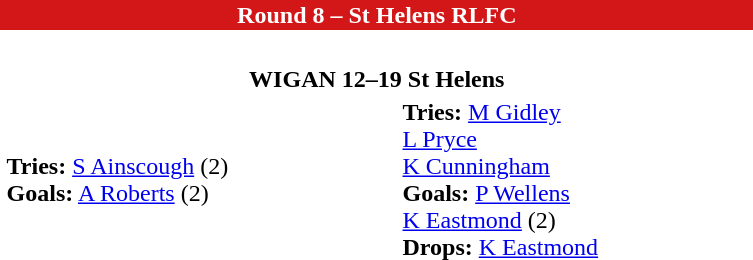<table class="toccolours collapsible collapsed" border="0" align="right" width="40%" style="margin:1em;">
<tr>
<th colspan=2 style="background:#D31718; color:#FFFFFF;">Round 8 – St Helens RLFC</th>
</tr>
<tr>
<td><br><table border=0 width=100%>
<tr>
<th colspan=2>WIGAN 12–19 St Helens</th>
</tr>
<tr>
<td><strong>Tries:</strong> <a href='#'>S Ainscough</a> (2)<br><strong>Goals:</strong> <a href='#'>A Roberts</a> (2)</td>
<td><strong>Tries:</strong> <a href='#'>M Gidley</a><br><a href='#'>L Pryce</a><br><a href='#'>K Cunningham</a><br><strong>Goals:</strong> <a href='#'>P Wellens</a><br><a href='#'>K Eastmond</a> (2)<br><strong>Drops:</strong> <a href='#'>K Eastmond</a></td>
</tr>
</table>
</td>
</tr>
</table>
